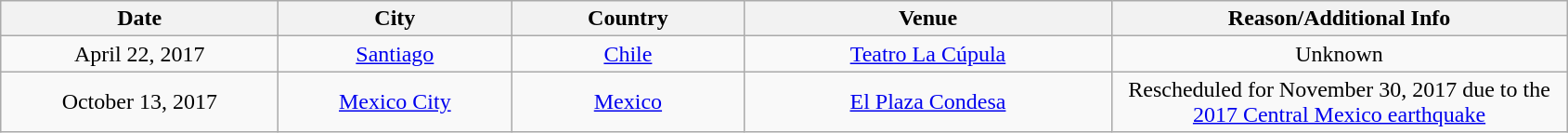<table class="wikitable" style="text-align:center;">
<tr>
<th scope="col" style="width:12em;">Date</th>
<th scope="col" style="width:10em;">City</th>
<th scope="col" style="width:10em;">Country</th>
<th scope="col" style="width:16em;">Venue</th>
<th scope="col" style="width:20em;">Reason/Additional Info</th>
</tr>
<tr>
<td>April 22, 2017</td>
<td><a href='#'>Santiago</a></td>
<td><a href='#'>Chile</a></td>
<td><a href='#'>Teatro La Cúpula</a></td>
<td>Unknown</td>
</tr>
<tr>
<td>October 13, 2017</td>
<td><a href='#'>Mexico City</a></td>
<td><a href='#'>Mexico</a></td>
<td><a href='#'>El Plaza Condesa</a></td>
<td>Rescheduled for November 30, 2017 due to the <a href='#'>2017 Central Mexico earthquake</a></td>
</tr>
</table>
